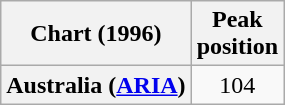<table class="wikitable plainrowheaders">
<tr>
<th scope="col">Chart (1996)</th>
<th scope="col">Peak<br>position</th>
</tr>
<tr>
<th scope="row">Australia (<a href='#'>ARIA</a>)</th>
<td align="center">104</td>
</tr>
</table>
